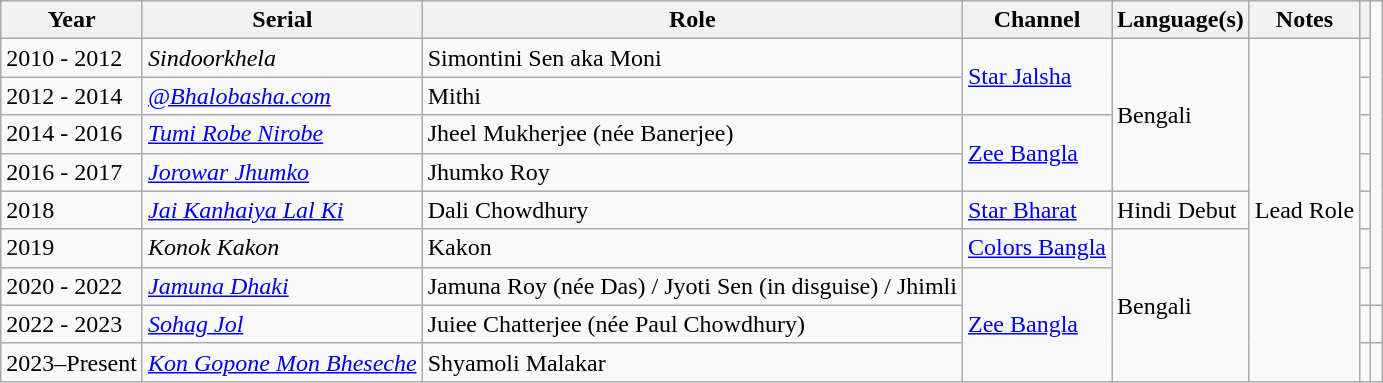<table class="wikitable sortable">
<tr>
<th>Year</th>
<th>Serial</th>
<th>Role</th>
<th>Channel</th>
<th>Language(s)</th>
<th>Notes</th>
<th></th>
</tr>
<tr>
<td>2010 - 2012</td>
<td><em>Sindoorkhela</em></td>
<td>Simontini Sen aka Moni</td>
<td rowspan="2"><a href='#'>Star Jalsha</a></td>
<td rowspan ="4">Bengali</td>
<td rowspan="9">Lead Role</td>
<td></td>
</tr>
<tr>
<td>2012 - 2014</td>
<td><em><a href='#'>@Bhalobasha.com</a></em></td>
<td>Mithi</td>
<td></td>
</tr>
<tr>
<td>2014 - 2016</td>
<td><em><a href='#'>Tumi Robe Nirobe</a></em></td>
<td>Jheel Mukherjee (née Banerjee)</td>
<td rowspan=2><a href='#'>Zee Bangla</a></td>
<td></td>
</tr>
<tr>
<td>2016 - 2017</td>
<td><em><a href='#'>Jorowar Jhumko</a></em></td>
<td>Jhumko Roy</td>
<td></td>
</tr>
<tr>
<td>2018</td>
<td><em><a href='#'>Jai Kanhaiya Lal Ki</a></em></td>
<td>Dali Chowdhury</td>
<td><a href='#'>Star Bharat</a></td>
<td>Hindi Debut</td>
<td></td>
</tr>
<tr>
<td>2019</td>
<td><em>Konok Kakon</em></td>
<td>Kakon</td>
<td><a href='#'>Colors Bangla</a></td>
<td rowspan="5">Bengali</td>
<td></td>
</tr>
<tr>
<td>2020 - 2022</td>
<td><em><a href='#'>Jamuna Dhaki</a></em></td>
<td>Jamuna Roy (née Das) / Jyoti Sen (in disguise) / Jhimli</td>
<td rowspan="3"><a href='#'>Zee Bangla</a></td>
<td></td>
</tr>
<tr>
<td>2022 - 2023</td>
<td><em><a href='#'>Sohag Jol</a></em></td>
<td>Juiee Chatterjee (née Paul Chowdhury)</td>
<td></td>
<td></td>
</tr>
<tr>
<td>2023–Present</td>
<td><em><a href='#'>Kon Gopone Mon Bheseche</a></em></td>
<td>Shyamoli Malakar</td>
<td></td>
<td></td>
</tr>
</table>
